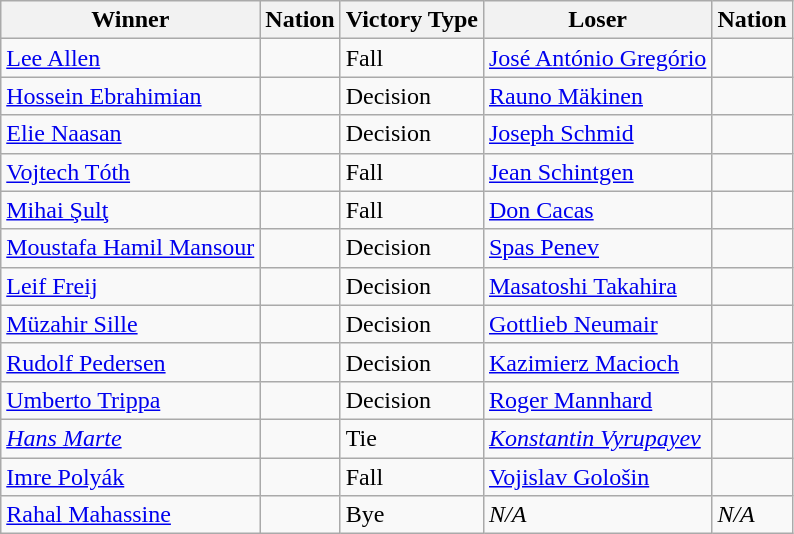<table class="wikitable sortable" style="text-align:left;">
<tr>
<th>Winner</th>
<th>Nation</th>
<th>Victory Type</th>
<th>Loser</th>
<th>Nation</th>
</tr>
<tr>
<td><a href='#'>Lee Allen</a></td>
<td></td>
<td>Fall</td>
<td><a href='#'>José António Gregório</a></td>
<td></td>
</tr>
<tr>
<td><a href='#'>Hossein Ebrahimian</a></td>
<td></td>
<td>Decision</td>
<td><a href='#'>Rauno Mäkinen</a></td>
<td></td>
</tr>
<tr>
<td><a href='#'>Elie Naasan</a></td>
<td></td>
<td>Decision</td>
<td><a href='#'>Joseph Schmid</a></td>
<td></td>
</tr>
<tr>
<td><a href='#'>Vojtech Tóth</a></td>
<td></td>
<td>Fall</td>
<td><a href='#'>Jean Schintgen</a></td>
<td></td>
</tr>
<tr>
<td><a href='#'>Mihai Şulţ</a></td>
<td></td>
<td>Fall</td>
<td><a href='#'>Don Cacas</a></td>
<td></td>
</tr>
<tr>
<td><a href='#'>Moustafa Hamil Mansour</a></td>
<td></td>
<td>Decision</td>
<td><a href='#'>Spas Penev</a></td>
<td></td>
</tr>
<tr>
<td><a href='#'>Leif Freij</a></td>
<td></td>
<td>Decision</td>
<td><a href='#'>Masatoshi Takahira</a></td>
<td></td>
</tr>
<tr>
<td><a href='#'>Müzahir Sille</a></td>
<td></td>
<td>Decision</td>
<td><a href='#'>Gottlieb Neumair</a></td>
<td></td>
</tr>
<tr>
<td><a href='#'>Rudolf Pedersen</a></td>
<td></td>
<td>Decision</td>
<td><a href='#'>Kazimierz Macioch</a></td>
<td></td>
</tr>
<tr>
<td><a href='#'>Umberto Trippa</a></td>
<td></td>
<td>Decision</td>
<td><a href='#'>Roger Mannhard</a></td>
<td></td>
</tr>
<tr>
<td><em><a href='#'>Hans Marte</a></em></td>
<td><em></em></td>
<td>Tie</td>
<td><em><a href='#'>Konstantin Vyrupayev</a></em></td>
<td><em></em></td>
</tr>
<tr>
<td><a href='#'>Imre Polyák</a></td>
<td></td>
<td>Fall</td>
<td><a href='#'>Vojislav Gološin</a></td>
<td></td>
</tr>
<tr>
<td><a href='#'>Rahal Mahassine</a></td>
<td></td>
<td>Bye</td>
<td><em>N/A</em></td>
<td><em>N/A</em></td>
</tr>
</table>
